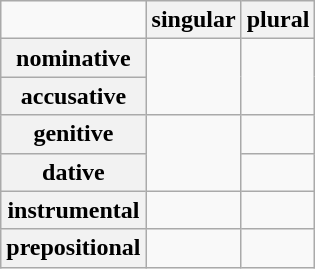<table class="wikitable">
<tr>
<td></td>
<th style="text-align: center;">singular</th>
<th style="text-align: center;">plural</th>
</tr>
<tr>
<th>nominative</th>
<td rowspan="2"><big></big></td>
<td rowspan="2"><big></big> <sup></sup></td>
</tr>
<tr>
<th>accusative</th>
</tr>
<tr>
<th>genitive</th>
<td rowspan="2"><big></big></td>
<td><big></big> <sup></sup></td>
</tr>
<tr>
<th>dative</th>
<td><big></big> <sup></sup></td>
</tr>
<tr>
<th>instrumental</th>
<td><big></big></td>
<td><big></big> <sup></sup></td>
</tr>
<tr>
<th>prepositional</th>
<td><big></big></td>
<td><big></big> <sup></sup></td>
</tr>
</table>
